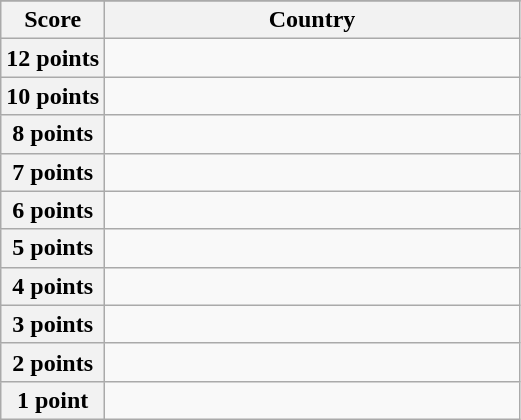<table class="wikitable">
<tr>
</tr>
<tr>
<th scope="col" width="20%">Score</th>
<th scope="col">Country</th>
</tr>
<tr>
<th scope="row">12 points</th>
<td></td>
</tr>
<tr>
<th scope="row">10 points</th>
<td></td>
</tr>
<tr>
<th scope="row">8 points</th>
<td></td>
</tr>
<tr>
<th scope="row">7 points</th>
<td></td>
</tr>
<tr>
<th scope="row">6 points</th>
<td></td>
</tr>
<tr>
<th scope="row">5 points</th>
<td></td>
</tr>
<tr>
<th scope="row">4 points</th>
<td></td>
</tr>
<tr>
<th scope="row">3 points</th>
<td></td>
</tr>
<tr>
<th scope="row">2 points</th>
<td></td>
</tr>
<tr>
<th scope="row">1 point</th>
<td></td>
</tr>
</table>
